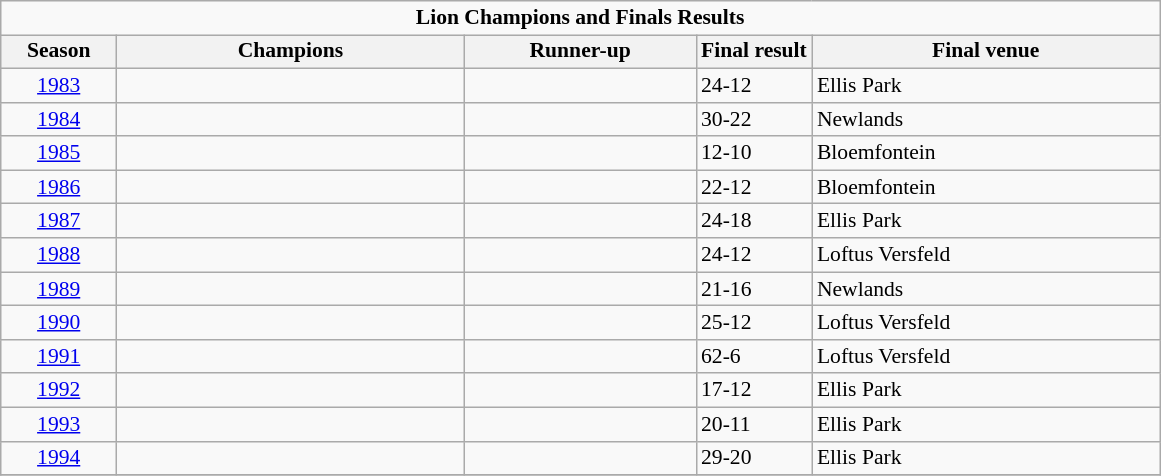<table class="wikitable" style="text-align:left; line-height:110%; font-size:90%;">
<tr>
<td colspan="5" cellpadding="0" cellspacing="0" style="text-align:center"><strong>Lion Champions and Finals Results</strong></td>
</tr>
<tr>
<th style="width:10%;">Season</th>
<th style="width:30%;">Champions</th>
<th style="width:20%;">Runner-up</th>
<th style="width:10%;">Final result</th>
<th style="width:30%;">Final venue</th>
</tr>
<tr>
<td style="text-align:center"><a href='#'>1983</a></td>
<td></td>
<td></td>
<td>24-12</td>
<td>Ellis Park</td>
</tr>
<tr>
<td style="text-align:center"><a href='#'>1984</a></td>
<td></td>
<td></td>
<td>30-22</td>
<td>Newlands</td>
</tr>
<tr>
<td style="text-align:center"><a href='#'>1985</a></td>
<td></td>
<td></td>
<td>12-10</td>
<td>Bloemfontein</td>
</tr>
<tr>
<td style="text-align:center"><a href='#'>1986</a></td>
<td></td>
<td></td>
<td>22-12</td>
<td>Bloemfontein</td>
</tr>
<tr>
<td style="text-align:center"><a href='#'>1987</a></td>
<td></td>
<td></td>
<td>24-18</td>
<td>Ellis Park</td>
</tr>
<tr>
<td style="text-align:center"><a href='#'>1988</a></td>
<td></td>
<td></td>
<td>24-12</td>
<td>Loftus Versfeld</td>
</tr>
<tr>
<td style="text-align:center"><a href='#'>1989</a></td>
<td></td>
<td></td>
<td>21-16</td>
<td>Newlands</td>
</tr>
<tr>
<td style="text-align:center"><a href='#'>1990</a></td>
<td></td>
<td></td>
<td>25-12</td>
<td>Loftus Versfeld</td>
</tr>
<tr>
<td style="text-align:center"><a href='#'>1991</a></td>
<td></td>
<td></td>
<td>62-6</td>
<td>Loftus Versfeld</td>
</tr>
<tr>
<td style="text-align:center"><a href='#'>1992</a></td>
<td></td>
<td></td>
<td>17-12</td>
<td>Ellis Park</td>
</tr>
<tr>
<td style="text-align:center"><a href='#'>1993</a></td>
<td></td>
<td></td>
<td>20-11</td>
<td>Ellis Park</td>
</tr>
<tr>
<td style="text-align:center"><a href='#'>1994</a></td>
<td></td>
<td></td>
<td>29-20</td>
<td>Ellis Park</td>
</tr>
<tr>
</tr>
</table>
